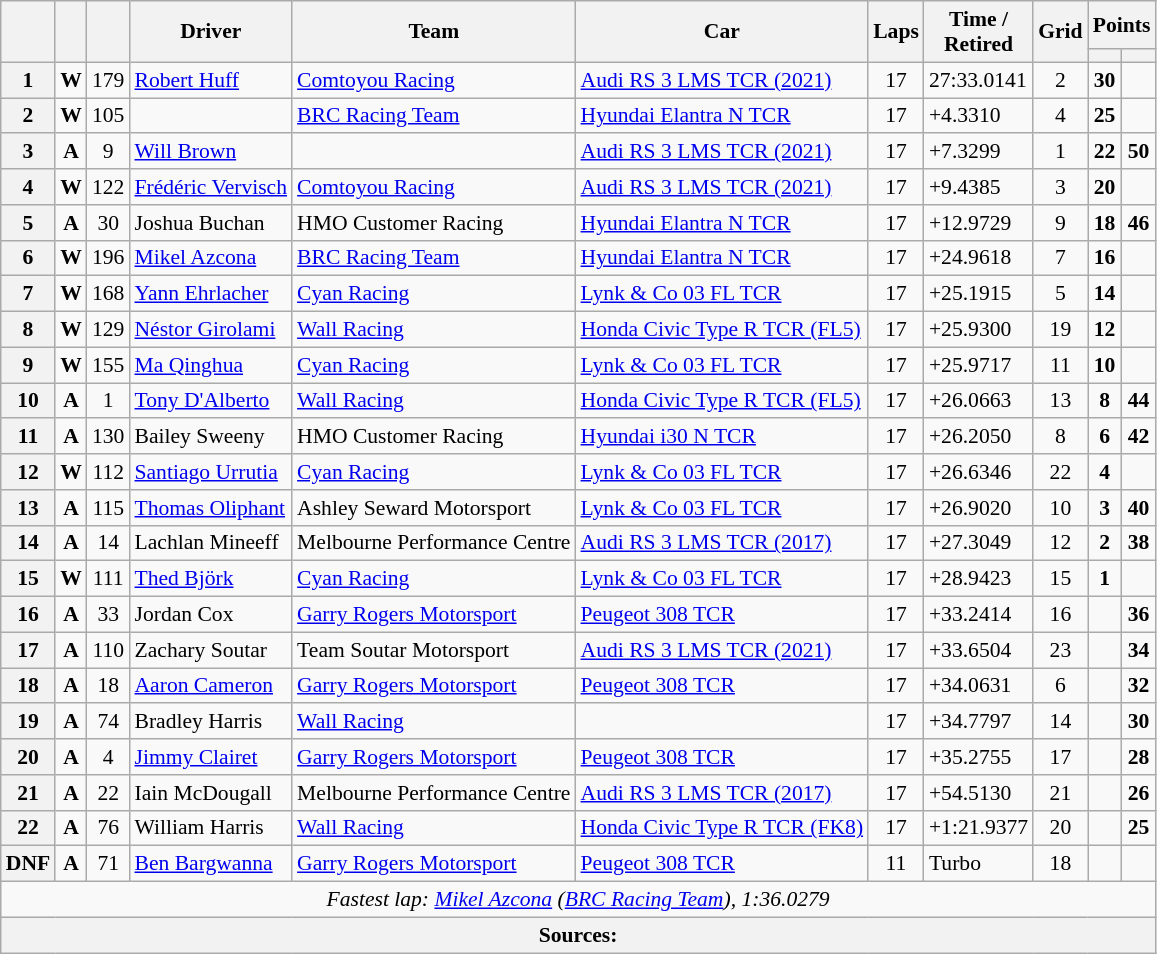<table class="wikitable" style="font-size: 90%">
<tr>
<th rowspan=2></th>
<th rowspan=2></th>
<th rowspan=2></th>
<th rowspan=2>Driver</th>
<th rowspan=2>Team</th>
<th rowspan=2>Car</th>
<th rowspan=2>Laps</th>
<th rowspan=2>Time /<br>Retired</th>
<th rowspan=2>Grid</th>
<th colspan=2>Points</th>
</tr>
<tr>
<th></th>
<th></th>
</tr>
<tr>
<th>1</th>
<td align=center><strong><span>W</span></strong></td>
<td align=center>179</td>
<td> <a href='#'>Robert Huff</a></td>
<td> <a href='#'>Comtoyou Racing</a></td>
<td><a href='#'>Audi RS 3 LMS TCR (2021)</a></td>
<td align=center>17</td>
<td>27:33.0141</td>
<td align=center>2</td>
<td align=center><strong>30</strong></td>
<td align=center></td>
</tr>
<tr>
<th>2</th>
<td align=center><strong><span>W</span></strong></td>
<td align=center>105</td>
<td></td>
<td> <a href='#'>BRC Racing Team</a></td>
<td><a href='#'>Hyundai Elantra N TCR</a></td>
<td align=center>17</td>
<td>+4.3310</td>
<td align=center>4</td>
<td align=center><strong>25</strong></td>
<td align=center></td>
</tr>
<tr>
<th>3</th>
<td align=center><strong><span>A</span></strong></td>
<td align=center>9</td>
<td> <a href='#'>Will Brown</a></td>
<td></td>
<td><a href='#'>Audi RS 3 LMS TCR (2021)</a></td>
<td align=center>17</td>
<td>+7.3299</td>
<td align=center>1</td>
<td align=center><strong>22</strong></td>
<td align=center><strong>50</strong></td>
</tr>
<tr>
<th>4</th>
<td align=center><strong><span>W</span></strong></td>
<td align=center>122</td>
<td> <a href='#'>Frédéric Vervisch</a></td>
<td> <a href='#'>Comtoyou Racing</a></td>
<td><a href='#'>Audi RS 3 LMS TCR (2021)</a></td>
<td align=center>17</td>
<td>+9.4385</td>
<td align=center>3</td>
<td align=center><strong>20</strong></td>
<td align=center></td>
</tr>
<tr>
<th>5</th>
<td align=center><strong><span>A</span></strong></td>
<td align=center>30</td>
<td> Joshua Buchan</td>
<td> HMO Customer Racing</td>
<td><a href='#'>Hyundai Elantra N TCR</a></td>
<td align=center>17</td>
<td>+12.9729</td>
<td align=center>9</td>
<td align=center><strong>18</strong></td>
<td align=center><strong>46</strong></td>
</tr>
<tr>
<th>6</th>
<td align=center><strong><span>W</span></strong></td>
<td align=center>196</td>
<td> <a href='#'>Mikel Azcona</a></td>
<td> <a href='#'>BRC Racing Team</a></td>
<td><a href='#'>Hyundai Elantra N TCR</a></td>
<td align=center>17</td>
<td>+24.9618</td>
<td align=center>7</td>
<td align=center><strong>16</strong></td>
<td align=center></td>
</tr>
<tr>
<th>7</th>
<td align=center><strong><span>W</span></strong></td>
<td align=center>168</td>
<td> <a href='#'>Yann Ehrlacher</a></td>
<td> <a href='#'>Cyan Racing</a></td>
<td><a href='#'>Lynk & Co 03 FL TCR</a></td>
<td align=center>17</td>
<td>+25.1915</td>
<td align=center>5</td>
<td align=center><strong>14</strong></td>
<td align=center></td>
</tr>
<tr>
<th>8</th>
<td align=center><strong><span>W</span></strong></td>
<td align=center>129</td>
<td> <a href='#'>Néstor Girolami</a></td>
<td> <a href='#'>Wall Racing</a></td>
<td><a href='#'>Honda Civic Type R TCR (FL5)</a></td>
<td align=center>17</td>
<td>+25.9300</td>
<td align=center>19</td>
<td align=center><strong>12</strong></td>
<td align=center></td>
</tr>
<tr>
<th>9</th>
<td align=center><strong><span>W</span></strong></td>
<td align=center>155</td>
<td> <a href='#'>Ma Qinghua</a></td>
<td> <a href='#'>Cyan Racing</a></td>
<td><a href='#'>Lynk & Co 03 FL TCR</a></td>
<td align=center>17</td>
<td>+25.9717</td>
<td align=center>11</td>
<td align=center><strong>10</strong></td>
<td align=center></td>
</tr>
<tr>
<th>10</th>
<td align=center><strong><span>A</span></strong></td>
<td align=center>1</td>
<td> <a href='#'>Tony D'Alberto</a></td>
<td> <a href='#'>Wall Racing</a></td>
<td><a href='#'>Honda Civic Type R TCR (FL5)</a></td>
<td align=center>17</td>
<td>+26.0663</td>
<td align=center>13</td>
<td align=center><strong>8</strong></td>
<td align=center><strong>44</strong></td>
</tr>
<tr>
<th>11</th>
<td align=center><strong><span>A</span></strong></td>
<td align=center>130</td>
<td> Bailey Sweeny</td>
<td> HMO Customer Racing</td>
<td><a href='#'>Hyundai i30 N TCR</a></td>
<td align=center>17</td>
<td>+26.2050</td>
<td align=center>8</td>
<td align=center><strong>6</strong></td>
<td align=center><strong>42</strong></td>
</tr>
<tr>
<th>12</th>
<td align=center><strong><span>W</span></strong></td>
<td align=center>112</td>
<td> <a href='#'>Santiago Urrutia</a></td>
<td> <a href='#'>Cyan Racing</a></td>
<td><a href='#'>Lynk & Co 03 FL TCR</a></td>
<td align=center>17</td>
<td>+26.6346</td>
<td align=center>22</td>
<td align=center><strong>4</strong></td>
<td align=center></td>
</tr>
<tr>
<th>13</th>
<td align=center><strong><span>A</span></strong></td>
<td align=center>115</td>
<td> <a href='#'>Thomas Oliphant</a></td>
<td> Ashley Seward Motorsport</td>
<td><a href='#'>Lynk & Co 03 FL TCR</a></td>
<td align=center>17</td>
<td>+26.9020</td>
<td align=center>10</td>
<td align=center><strong>3</strong></td>
<td align=center><strong>40</strong></td>
</tr>
<tr>
<th>14</th>
<td align=center><strong><span>A</span></strong></td>
<td align=center>14</td>
<td> Lachlan Mineeff</td>
<td> Melbourne Performance Centre</td>
<td><a href='#'>Audi RS 3 LMS TCR (2017)</a></td>
<td align=center>17</td>
<td>+27.3049</td>
<td align=center>12</td>
<td align=center><strong>2</strong></td>
<td align=center><strong>38</strong></td>
</tr>
<tr>
<th>15</th>
<td align=center><strong><span>W</span></strong></td>
<td align=center>111</td>
<td> <a href='#'>Thed Björk</a></td>
<td> <a href='#'>Cyan Racing</a></td>
<td><a href='#'>Lynk & Co 03 FL TCR</a></td>
<td align=center>17</td>
<td>+28.9423</td>
<td align=center>15</td>
<td align=center><strong>1</strong></td>
<td align=center></td>
</tr>
<tr>
<th>16</th>
<td align=center><strong><span>A</span></strong></td>
<td align=center>33</td>
<td> Jordan Cox</td>
<td> <a href='#'>Garry Rogers Motorsport</a></td>
<td><a href='#'>Peugeot 308 TCR</a></td>
<td align=center>17</td>
<td>+33.2414</td>
<td align=center>16</td>
<td align=center></td>
<td align=center><strong>36</strong></td>
</tr>
<tr>
<th>17</th>
<td align=center><strong><span>A</span></strong></td>
<td align=center>110</td>
<td> Zachary Soutar</td>
<td> Team Soutar Motorsport</td>
<td><a href='#'>Audi RS 3 LMS TCR (2021)</a></td>
<td align=center>17</td>
<td>+33.6504</td>
<td align=center>23</td>
<td align=center></td>
<td align=center><strong>34</strong></td>
</tr>
<tr>
<th>18</th>
<td align=center><strong><span>A</span></strong></td>
<td align=center>18</td>
<td> <a href='#'>Aaron Cameron</a></td>
<td> <a href='#'>Garry Rogers Motorsport</a></td>
<td><a href='#'>Peugeot 308 TCR</a></td>
<td align=center>17</td>
<td>+34.0631</td>
<td align=center>6</td>
<td align=center></td>
<td align=center><strong>32</strong></td>
</tr>
<tr>
<th>19</th>
<td align=center><strong><span>A</span></strong></td>
<td align=center>74</td>
<td> Bradley Harris</td>
<td> <a href='#'>Wall Racing</a></td>
<td></td>
<td align=center>17</td>
<td>+34.7797</td>
<td align=center>14</td>
<td align=center></td>
<td align=center><strong>30</strong></td>
</tr>
<tr>
<th>20</th>
<td align=center><strong><span>A</span></strong></td>
<td align=center>4</td>
<td> <a href='#'>Jimmy Clairet</a></td>
<td> <a href='#'>Garry Rogers Motorsport</a></td>
<td><a href='#'>Peugeot 308 TCR</a></td>
<td align=center>17</td>
<td>+35.2755</td>
<td align=center>17</td>
<td align=center></td>
<td align=center><strong>28</strong></td>
</tr>
<tr>
<th>21</th>
<td align=center><strong><span>A</span></strong></td>
<td align=center>22</td>
<td> Iain McDougall</td>
<td> Melbourne Performance Centre</td>
<td><a href='#'>Audi RS 3 LMS TCR (2017)</a></td>
<td align=center>17</td>
<td>+54.5130</td>
<td align=center>21</td>
<td align=center></td>
<td align=center><strong>26</strong></td>
</tr>
<tr>
<th>22</th>
<td align=center><strong><span>A</span></strong></td>
<td align=center>76</td>
<td> William Harris</td>
<td> <a href='#'>Wall Racing</a></td>
<td><a href='#'>Honda Civic Type R TCR (FK8)</a></td>
<td align=center>17</td>
<td>+1:21.9377</td>
<td align=center>20</td>
<td align=center></td>
<td align=center><strong>25</strong></td>
</tr>
<tr>
<th>DNF</th>
<td align=center><strong><span>A</span></strong></td>
<td align=center>71</td>
<td> <a href='#'>Ben Bargwanna</a></td>
<td> <a href='#'>Garry Rogers Motorsport</a></td>
<td><a href='#'>Peugeot 308 TCR</a></td>
<td align=center>11</td>
<td>Turbo</td>
<td align=center>18</td>
<td align=center></td>
<td></td>
</tr>
<tr>
<td colspan=11 align=center><em>Fastest lap: <a href='#'>Mikel Azcona</a> (<a href='#'>BRC Racing Team</a>), 1:36.0279</em></td>
</tr>
<tr>
<th colspan=11>Sources:</th>
</tr>
</table>
